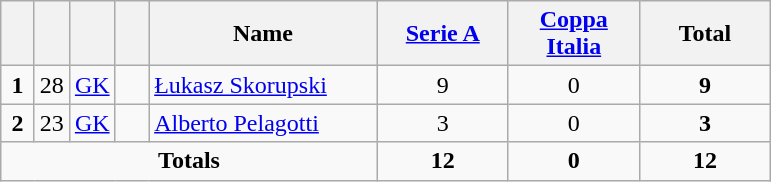<table class="wikitable" style="text-align:center">
<tr>
<th width=15></th>
<th width=15></th>
<th width=15></th>
<th width=15></th>
<th width=145>Name</th>
<th width=80><a href='#'>Serie A</a></th>
<th width=80><a href='#'>Coppa Italia</a></th>
<th width=80>Total</th>
</tr>
<tr>
<td><strong>1</strong></td>
<td>28</td>
<td><a href='#'>GK</a></td>
<td></td>
<td align=left><a href='#'>Łukasz Skorupski</a></td>
<td>9</td>
<td>0</td>
<td><strong>9</strong></td>
</tr>
<tr>
<td><strong>2</strong></td>
<td>23</td>
<td><a href='#'>GK</a></td>
<td></td>
<td align=left><a href='#'>Alberto Pelagotti</a></td>
<td>3</td>
<td>0</td>
<td><strong>3</strong></td>
</tr>
<tr>
<td colspan=5><strong>Totals</strong></td>
<td><strong>12</strong></td>
<td><strong>0</strong></td>
<td><strong>12</strong></td>
</tr>
</table>
